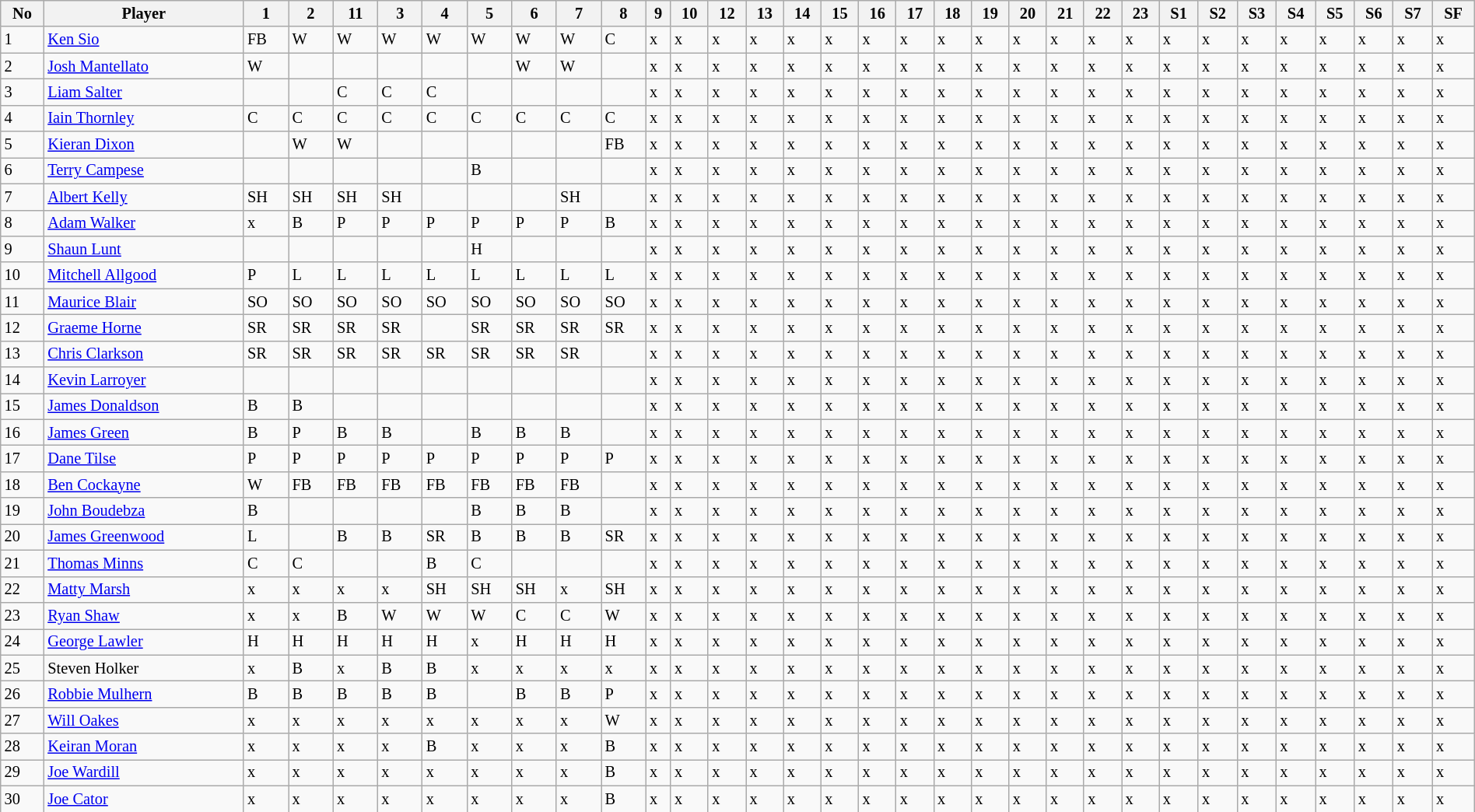<table class="wikitable" style="font-size:85%;" width="100%">
<tr>
<th>No</th>
<th>Player</th>
<th>1</th>
<th>2</th>
<th>11</th>
<th>3</th>
<th>4</th>
<th>5</th>
<th>6</th>
<th>7</th>
<th>8</th>
<th>9</th>
<th>10</th>
<th>12</th>
<th>13</th>
<th>14</th>
<th>15</th>
<th>16</th>
<th>17</th>
<th>18</th>
<th>19</th>
<th>20</th>
<th>21</th>
<th>22</th>
<th>23</th>
<th>S1</th>
<th>S2</th>
<th>S3</th>
<th>S4</th>
<th>S5</th>
<th>S6</th>
<th>S7</th>
<th>SF</th>
</tr>
<tr>
<td>1</td>
<td><a href='#'>Ken Sio</a></td>
<td>FB</td>
<td>W</td>
<td>W</td>
<td>W</td>
<td>W</td>
<td>W</td>
<td>W</td>
<td>W</td>
<td>C</td>
<td>x</td>
<td>x</td>
<td>x</td>
<td>x</td>
<td>x</td>
<td>x</td>
<td>x</td>
<td>x</td>
<td>x</td>
<td>x</td>
<td>x</td>
<td>x</td>
<td>x</td>
<td>x</td>
<td>x</td>
<td>x</td>
<td>x</td>
<td>x</td>
<td>x</td>
<td>x</td>
<td>x</td>
<td>x</td>
</tr>
<tr>
<td>2</td>
<td><a href='#'>Josh Mantellato</a></td>
<td>W</td>
<td></td>
<td></td>
<td></td>
<td></td>
<td></td>
<td>W</td>
<td>W</td>
<td></td>
<td>x</td>
<td>x</td>
<td>x</td>
<td>x</td>
<td>x</td>
<td>x</td>
<td>x</td>
<td>x</td>
<td>x</td>
<td>x</td>
<td>x</td>
<td>x</td>
<td>x</td>
<td>x</td>
<td>x</td>
<td>x</td>
<td>x</td>
<td>x</td>
<td>x</td>
<td>x</td>
<td>x</td>
<td>x</td>
</tr>
<tr>
<td>3</td>
<td><a href='#'>Liam Salter</a></td>
<td></td>
<td></td>
<td>C</td>
<td>C</td>
<td>C</td>
<td></td>
<td></td>
<td></td>
<td></td>
<td>x</td>
<td>x</td>
<td>x</td>
<td>x</td>
<td>x</td>
<td>x</td>
<td>x</td>
<td>x</td>
<td>x</td>
<td>x</td>
<td>x</td>
<td>x</td>
<td>x</td>
<td>x</td>
<td>x</td>
<td>x</td>
<td>x</td>
<td>x</td>
<td>x</td>
<td>x</td>
<td>x</td>
<td>x</td>
</tr>
<tr>
<td>4</td>
<td><a href='#'>Iain Thornley</a></td>
<td>C</td>
<td>C</td>
<td>C</td>
<td>C</td>
<td>C</td>
<td>C</td>
<td>C</td>
<td>C</td>
<td>C</td>
<td>x</td>
<td>x</td>
<td>x</td>
<td>x</td>
<td>x</td>
<td>x</td>
<td>x</td>
<td>x</td>
<td>x</td>
<td>x</td>
<td>x</td>
<td>x</td>
<td>x</td>
<td>x</td>
<td>x</td>
<td>x</td>
<td>x</td>
<td>x</td>
<td>x</td>
<td>x</td>
<td>x</td>
<td>x</td>
</tr>
<tr>
<td>5</td>
<td><a href='#'>Kieran Dixon</a></td>
<td></td>
<td>W</td>
<td>W</td>
<td></td>
<td></td>
<td></td>
<td></td>
<td></td>
<td>FB</td>
<td>x</td>
<td>x</td>
<td>x</td>
<td>x</td>
<td>x</td>
<td>x</td>
<td>x</td>
<td>x</td>
<td>x</td>
<td>x</td>
<td>x</td>
<td>x</td>
<td>x</td>
<td>x</td>
<td>x</td>
<td>x</td>
<td>x</td>
<td>x</td>
<td>x</td>
<td>x</td>
<td>x</td>
<td>x</td>
</tr>
<tr>
<td>6</td>
<td><a href='#'>Terry Campese</a></td>
<td></td>
<td></td>
<td></td>
<td></td>
<td></td>
<td>B</td>
<td></td>
<td></td>
<td></td>
<td>x</td>
<td>x</td>
<td>x</td>
<td>x</td>
<td>x</td>
<td>x</td>
<td>x</td>
<td>x</td>
<td>x</td>
<td>x</td>
<td>x</td>
<td>x</td>
<td>x</td>
<td>x</td>
<td>x</td>
<td>x</td>
<td>x</td>
<td>x</td>
<td>x</td>
<td>x</td>
<td>x</td>
<td>x</td>
</tr>
<tr>
<td>7</td>
<td><a href='#'>Albert Kelly</a></td>
<td>SH</td>
<td>SH</td>
<td>SH</td>
<td>SH</td>
<td></td>
<td></td>
<td></td>
<td>SH</td>
<td></td>
<td>x</td>
<td>x</td>
<td>x</td>
<td>x</td>
<td>x</td>
<td>x</td>
<td>x</td>
<td>x</td>
<td>x</td>
<td>x</td>
<td>x</td>
<td>x</td>
<td>x</td>
<td>x</td>
<td>x</td>
<td>x</td>
<td>x</td>
<td>x</td>
<td>x</td>
<td>x</td>
<td>x</td>
<td>x</td>
</tr>
<tr>
<td>8</td>
<td><a href='#'>Adam Walker</a></td>
<td>x</td>
<td>B</td>
<td>P</td>
<td>P</td>
<td>P</td>
<td>P</td>
<td>P</td>
<td>P</td>
<td>B</td>
<td>x</td>
<td>x</td>
<td>x</td>
<td>x</td>
<td>x</td>
<td>x</td>
<td>x</td>
<td>x</td>
<td>x</td>
<td>x</td>
<td>x</td>
<td>x</td>
<td>x</td>
<td>x</td>
<td>x</td>
<td>x</td>
<td>x</td>
<td>x</td>
<td>x</td>
<td>x</td>
<td>x</td>
<td>x</td>
</tr>
<tr>
<td>9</td>
<td><a href='#'>Shaun Lunt</a></td>
<td></td>
<td></td>
<td></td>
<td></td>
<td></td>
<td>H</td>
<td></td>
<td></td>
<td></td>
<td>x</td>
<td>x</td>
<td>x</td>
<td>x</td>
<td>x</td>
<td>x</td>
<td>x</td>
<td>x</td>
<td>x</td>
<td>x</td>
<td>x</td>
<td>x</td>
<td>x</td>
<td>x</td>
<td>x</td>
<td>x</td>
<td>x</td>
<td>x</td>
<td>x</td>
<td>x</td>
<td>x</td>
<td>x</td>
</tr>
<tr>
<td>10</td>
<td><a href='#'>Mitchell Allgood</a></td>
<td>P</td>
<td>L</td>
<td>L</td>
<td>L</td>
<td>L</td>
<td>L</td>
<td>L</td>
<td>L</td>
<td>L</td>
<td>x</td>
<td>x</td>
<td>x</td>
<td>x</td>
<td>x</td>
<td>x</td>
<td>x</td>
<td>x</td>
<td>x</td>
<td>x</td>
<td>x</td>
<td>x</td>
<td>x</td>
<td>x</td>
<td>x</td>
<td>x</td>
<td>x</td>
<td>x</td>
<td>x</td>
<td>x</td>
<td>x</td>
<td>x</td>
</tr>
<tr>
<td>11</td>
<td><a href='#'>Maurice Blair</a></td>
<td>SO</td>
<td>SO</td>
<td>SO</td>
<td>SO</td>
<td>SO</td>
<td>SO</td>
<td>SO</td>
<td>SO</td>
<td>SO</td>
<td>x</td>
<td>x</td>
<td>x</td>
<td>x</td>
<td>x</td>
<td>x</td>
<td>x</td>
<td>x</td>
<td>x</td>
<td>x</td>
<td>x</td>
<td>x</td>
<td>x</td>
<td>x</td>
<td>x</td>
<td>x</td>
<td>x</td>
<td>x</td>
<td>x</td>
<td>x</td>
<td>x</td>
<td>x</td>
</tr>
<tr>
<td>12</td>
<td><a href='#'>Graeme Horne</a></td>
<td>SR</td>
<td>SR</td>
<td>SR</td>
<td>SR</td>
<td></td>
<td>SR</td>
<td>SR</td>
<td>SR</td>
<td>SR</td>
<td>x</td>
<td>x</td>
<td>x</td>
<td>x</td>
<td>x</td>
<td>x</td>
<td>x</td>
<td>x</td>
<td>x</td>
<td>x</td>
<td>x</td>
<td>x</td>
<td>x</td>
<td>x</td>
<td>x</td>
<td>x</td>
<td>x</td>
<td>x</td>
<td>x</td>
<td>x</td>
<td>x</td>
<td>x</td>
</tr>
<tr>
<td>13</td>
<td><a href='#'>Chris Clarkson</a></td>
<td>SR</td>
<td>SR</td>
<td>SR</td>
<td>SR</td>
<td>SR</td>
<td>SR</td>
<td>SR</td>
<td>SR</td>
<td></td>
<td>x</td>
<td>x</td>
<td>x</td>
<td>x</td>
<td>x</td>
<td>x</td>
<td>x</td>
<td>x</td>
<td>x</td>
<td>x</td>
<td>x</td>
<td>x</td>
<td>x</td>
<td>x</td>
<td>x</td>
<td>x</td>
<td>x</td>
<td>x</td>
<td>x</td>
<td>x</td>
<td>x</td>
<td>x</td>
</tr>
<tr>
<td>14</td>
<td><a href='#'>Kevin Larroyer</a></td>
<td></td>
<td></td>
<td></td>
<td></td>
<td></td>
<td></td>
<td></td>
<td></td>
<td></td>
<td>x</td>
<td>x</td>
<td>x</td>
<td>x</td>
<td>x</td>
<td>x</td>
<td>x</td>
<td>x</td>
<td>x</td>
<td>x</td>
<td>x</td>
<td>x</td>
<td>x</td>
<td>x</td>
<td>x</td>
<td>x</td>
<td>x</td>
<td>x</td>
<td>x</td>
<td>x</td>
<td>x</td>
<td>x</td>
</tr>
<tr>
<td>15</td>
<td><a href='#'>James Donaldson</a></td>
<td>B</td>
<td>B</td>
<td></td>
<td></td>
<td></td>
<td></td>
<td></td>
<td></td>
<td></td>
<td>x</td>
<td>x</td>
<td>x</td>
<td>x</td>
<td>x</td>
<td>x</td>
<td>x</td>
<td>x</td>
<td>x</td>
<td>x</td>
<td>x</td>
<td>x</td>
<td>x</td>
<td>x</td>
<td>x</td>
<td>x</td>
<td>x</td>
<td>x</td>
<td>x</td>
<td>x</td>
<td>x</td>
<td>x</td>
</tr>
<tr>
<td>16</td>
<td><a href='#'>James Green</a></td>
<td>B</td>
<td>P</td>
<td>B</td>
<td>B</td>
<td></td>
<td>B</td>
<td>B</td>
<td>B</td>
<td></td>
<td>x</td>
<td>x</td>
<td>x</td>
<td>x</td>
<td>x</td>
<td>x</td>
<td>x</td>
<td>x</td>
<td>x</td>
<td>x</td>
<td>x</td>
<td>x</td>
<td>x</td>
<td>x</td>
<td>x</td>
<td>x</td>
<td>x</td>
<td>x</td>
<td>x</td>
<td>x</td>
<td>x</td>
<td>x</td>
</tr>
<tr>
<td>17</td>
<td><a href='#'>Dane Tilse</a></td>
<td>P</td>
<td>P</td>
<td>P</td>
<td>P</td>
<td>P</td>
<td>P</td>
<td>P</td>
<td>P</td>
<td>P</td>
<td>x</td>
<td>x</td>
<td>x</td>
<td>x</td>
<td>x</td>
<td>x</td>
<td>x</td>
<td>x</td>
<td>x</td>
<td>x</td>
<td>x</td>
<td>x</td>
<td>x</td>
<td>x</td>
<td>x</td>
<td>x</td>
<td>x</td>
<td>x</td>
<td>x</td>
<td>x</td>
<td>x</td>
<td>x</td>
</tr>
<tr>
<td>18</td>
<td><a href='#'>Ben Cockayne</a></td>
<td>W</td>
<td>FB</td>
<td>FB</td>
<td>FB</td>
<td>FB</td>
<td>FB</td>
<td>FB</td>
<td>FB</td>
<td></td>
<td>x</td>
<td>x</td>
<td>x</td>
<td>x</td>
<td>x</td>
<td>x</td>
<td>x</td>
<td>x</td>
<td>x</td>
<td>x</td>
<td>x</td>
<td>x</td>
<td>x</td>
<td>x</td>
<td>x</td>
<td>x</td>
<td>x</td>
<td>x</td>
<td>x</td>
<td>x</td>
<td>x</td>
<td>x</td>
</tr>
<tr>
<td>19</td>
<td><a href='#'>John Boudebza</a></td>
<td>B</td>
<td></td>
<td></td>
<td></td>
<td></td>
<td>B</td>
<td>B</td>
<td>B</td>
<td></td>
<td>x</td>
<td>x</td>
<td>x</td>
<td>x</td>
<td>x</td>
<td>x</td>
<td>x</td>
<td>x</td>
<td>x</td>
<td>x</td>
<td>x</td>
<td>x</td>
<td>x</td>
<td>x</td>
<td>x</td>
<td>x</td>
<td>x</td>
<td>x</td>
<td>x</td>
<td>x</td>
<td>x</td>
<td>x</td>
</tr>
<tr>
<td>20</td>
<td><a href='#'>James Greenwood</a></td>
<td>L</td>
<td></td>
<td>B</td>
<td>B</td>
<td>SR</td>
<td>B</td>
<td>B</td>
<td>B</td>
<td>SR</td>
<td>x</td>
<td>x</td>
<td>x</td>
<td>x</td>
<td>x</td>
<td>x</td>
<td>x</td>
<td>x</td>
<td>x</td>
<td>x</td>
<td>x</td>
<td>x</td>
<td>x</td>
<td>x</td>
<td>x</td>
<td>x</td>
<td>x</td>
<td>x</td>
<td>x</td>
<td>x</td>
<td>x</td>
<td>x</td>
</tr>
<tr>
<td>21</td>
<td><a href='#'>Thomas Minns</a></td>
<td>C</td>
<td>C</td>
<td></td>
<td></td>
<td>B</td>
<td>C</td>
<td></td>
<td></td>
<td></td>
<td>x</td>
<td>x</td>
<td>x</td>
<td>x</td>
<td>x</td>
<td>x</td>
<td>x</td>
<td>x</td>
<td>x</td>
<td>x</td>
<td>x</td>
<td>x</td>
<td>x</td>
<td>x</td>
<td>x</td>
<td>x</td>
<td>x</td>
<td>x</td>
<td>x</td>
<td>x</td>
<td>x</td>
<td>x</td>
</tr>
<tr>
<td>22</td>
<td><a href='#'>Matty Marsh</a></td>
<td>x</td>
<td>x</td>
<td>x</td>
<td>x</td>
<td>SH</td>
<td>SH</td>
<td>SH</td>
<td>x</td>
<td>SH</td>
<td>x</td>
<td>x</td>
<td>x</td>
<td>x</td>
<td>x</td>
<td>x</td>
<td>x</td>
<td>x</td>
<td>x</td>
<td>x</td>
<td>x</td>
<td>x</td>
<td>x</td>
<td>x</td>
<td>x</td>
<td>x</td>
<td>x</td>
<td>x</td>
<td>x</td>
<td>x</td>
<td>x</td>
<td>x</td>
</tr>
<tr>
<td>23</td>
<td><a href='#'>Ryan Shaw</a></td>
<td>x</td>
<td>x</td>
<td>B</td>
<td>W</td>
<td>W</td>
<td>W</td>
<td>C</td>
<td>C</td>
<td>W</td>
<td>x</td>
<td>x</td>
<td>x</td>
<td>x</td>
<td>x</td>
<td>x</td>
<td>x</td>
<td>x</td>
<td>x</td>
<td>x</td>
<td>x</td>
<td>x</td>
<td>x</td>
<td>x</td>
<td>x</td>
<td>x</td>
<td>x</td>
<td>x</td>
<td>x</td>
<td>x</td>
<td>x</td>
<td>x</td>
</tr>
<tr>
<td>24</td>
<td><a href='#'>George Lawler</a></td>
<td>H</td>
<td>H</td>
<td>H</td>
<td>H</td>
<td>H</td>
<td>x</td>
<td>H</td>
<td>H</td>
<td>H</td>
<td>x</td>
<td>x</td>
<td>x</td>
<td>x</td>
<td>x</td>
<td>x</td>
<td>x</td>
<td>x</td>
<td>x</td>
<td>x</td>
<td>x</td>
<td>x</td>
<td>x</td>
<td>x</td>
<td>x</td>
<td>x</td>
<td>x</td>
<td>x</td>
<td>x</td>
<td>x</td>
<td>x</td>
<td>x</td>
</tr>
<tr>
<td>25</td>
<td>Steven Holker</td>
<td>x</td>
<td>B</td>
<td>x</td>
<td>B</td>
<td>B</td>
<td>x</td>
<td>x</td>
<td>x</td>
<td>x</td>
<td>x</td>
<td>x</td>
<td>x</td>
<td>x</td>
<td>x</td>
<td>x</td>
<td>x</td>
<td>x</td>
<td>x</td>
<td>x</td>
<td>x</td>
<td>x</td>
<td>x</td>
<td>x</td>
<td>x</td>
<td>x</td>
<td>x</td>
<td>x</td>
<td>x</td>
<td>x</td>
<td>x</td>
<td>x</td>
</tr>
<tr>
<td>26</td>
<td><a href='#'>Robbie Mulhern</a></td>
<td>B</td>
<td>B</td>
<td>B</td>
<td>B</td>
<td>B</td>
<td></td>
<td>B</td>
<td>B</td>
<td>P</td>
<td>x</td>
<td>x</td>
<td>x</td>
<td>x</td>
<td>x</td>
<td>x</td>
<td>x</td>
<td>x</td>
<td>x</td>
<td>x</td>
<td>x</td>
<td>x</td>
<td>x</td>
<td>x</td>
<td>x</td>
<td>x</td>
<td>x</td>
<td>x</td>
<td>x</td>
<td>x</td>
<td>x</td>
<td>x</td>
</tr>
<tr>
<td>27</td>
<td><a href='#'>Will Oakes</a></td>
<td>x</td>
<td>x</td>
<td>x</td>
<td>x</td>
<td>x</td>
<td>x</td>
<td>x</td>
<td>x</td>
<td>W</td>
<td>x</td>
<td>x</td>
<td>x</td>
<td>x</td>
<td>x</td>
<td>x</td>
<td>x</td>
<td>x</td>
<td>x</td>
<td>x</td>
<td>x</td>
<td>x</td>
<td>x</td>
<td>x</td>
<td>x</td>
<td>x</td>
<td>x</td>
<td>x</td>
<td>x</td>
<td>x</td>
<td>x</td>
<td>x</td>
</tr>
<tr>
<td>28</td>
<td><a href='#'>Keiran Moran</a></td>
<td>x</td>
<td>x</td>
<td>x</td>
<td>x</td>
<td>B</td>
<td>x</td>
<td>x</td>
<td>x</td>
<td>B</td>
<td>x</td>
<td>x</td>
<td>x</td>
<td>x</td>
<td>x</td>
<td>x</td>
<td>x</td>
<td>x</td>
<td>x</td>
<td>x</td>
<td>x</td>
<td>x</td>
<td>x</td>
<td>x</td>
<td>x</td>
<td>x</td>
<td>x</td>
<td>x</td>
<td>x</td>
<td>x</td>
<td>x</td>
<td>x</td>
</tr>
<tr>
<td>29</td>
<td><a href='#'>Joe Wardill</a></td>
<td>x</td>
<td>x</td>
<td>x</td>
<td>x</td>
<td>x</td>
<td>x</td>
<td>x</td>
<td>x</td>
<td>B</td>
<td>x</td>
<td>x</td>
<td>x</td>
<td>x</td>
<td>x</td>
<td>x</td>
<td>x</td>
<td>x</td>
<td>x</td>
<td>x</td>
<td>x</td>
<td>x</td>
<td>x</td>
<td>x</td>
<td>x</td>
<td>x</td>
<td>x</td>
<td>x</td>
<td>x</td>
<td>x</td>
<td>x</td>
<td>x</td>
</tr>
<tr>
<td>30</td>
<td><a href='#'>Joe Cator</a></td>
<td>x</td>
<td>x</td>
<td>x</td>
<td>x</td>
<td>x</td>
<td>x</td>
<td>x</td>
<td>x</td>
<td>B</td>
<td>x</td>
<td>x</td>
<td>x</td>
<td>x</td>
<td>x</td>
<td>x</td>
<td>x</td>
<td>x</td>
<td>x</td>
<td>x</td>
<td>x</td>
<td>x</td>
<td>x</td>
<td>x</td>
<td>x</td>
<td>x</td>
<td>x</td>
<td>x</td>
<td>x</td>
<td>x</td>
<td>x</td>
<td>x</td>
</tr>
<tr>
</tr>
</table>
